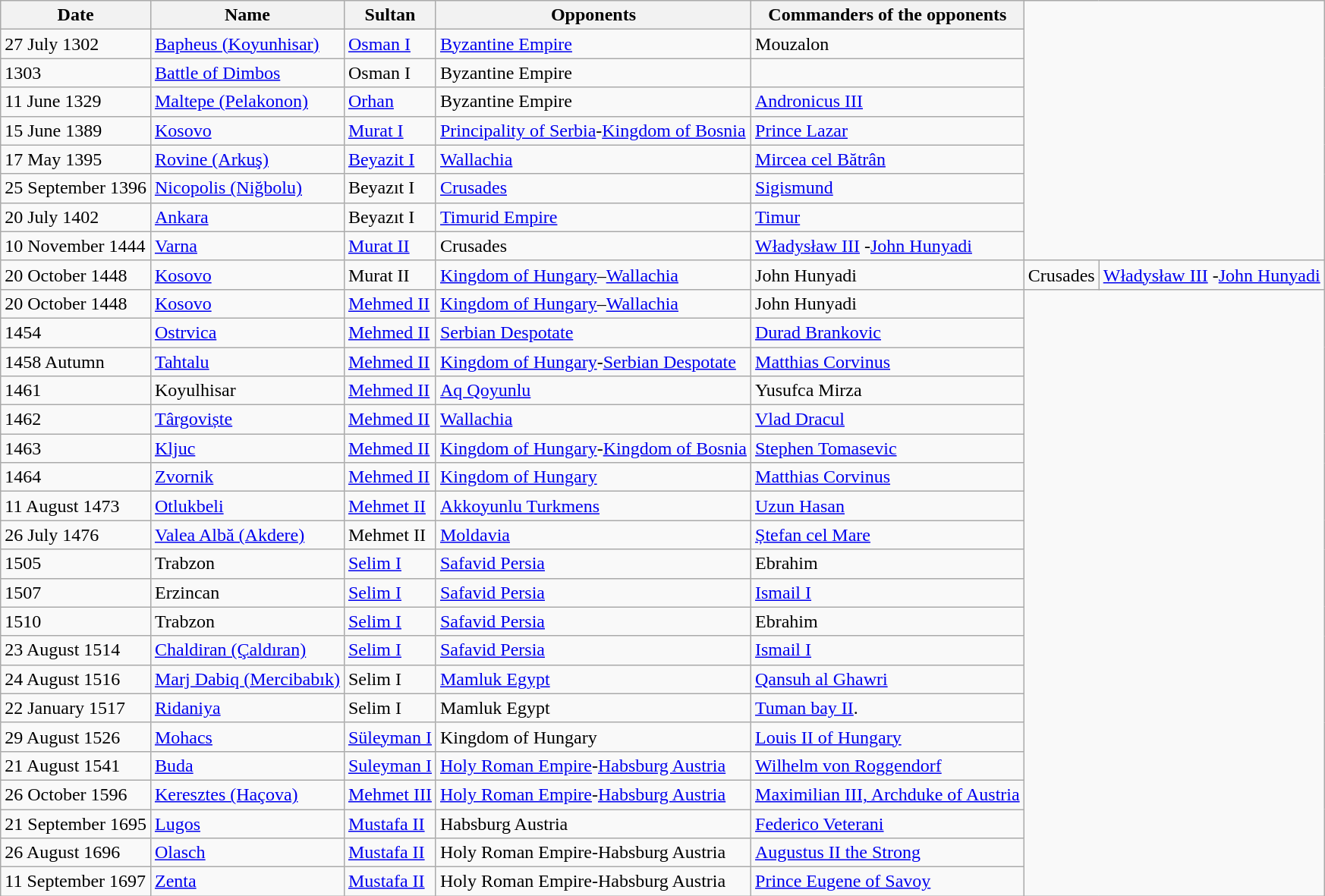<table class="sortable wikitable">
<tr>
<th>Date</th>
<th>Name</th>
<th>Sultan</th>
<th>Opponents</th>
<th>Commanders of the opponents</th>
</tr>
<tr>
<td>27 July 1302</td>
<td><a href='#'>Bapheus (Koyunhisar)</a></td>
<td><a href='#'>Osman I</a></td>
<td><a href='#'>Byzantine Empire</a></td>
<td>Mouzalon</td>
</tr>
<tr>
<td>1303</td>
<td><a href='#'>Battle of Dimbos</a></td>
<td>Osman I</td>
<td>Byzantine Empire</td>
<td></td>
</tr>
<tr>
<td>11 June 1329</td>
<td><a href='#'>Maltepe (Pelakonon)</a></td>
<td><a href='#'>Orhan</a></td>
<td>Byzantine Empire</td>
<td><a href='#'>Andronicus III</a></td>
</tr>
<tr>
<td>15 June 1389</td>
<td><a href='#'>Kosovo</a></td>
<td><a href='#'>Murat I</a></td>
<td><a href='#'>Principality of Serbia</a>-<a href='#'>Kingdom of Bosnia</a></td>
<td><a href='#'>Prince Lazar</a></td>
</tr>
<tr>
<td>17 May 1395</td>
<td><a href='#'>Rovine (Arkuş)</a></td>
<td><a href='#'>Beyazit I</a></td>
<td><a href='#'>Wallachia</a></td>
<td><a href='#'>Mircea cel Bătrân</a></td>
</tr>
<tr>
<td>25 September 1396</td>
<td><a href='#'>Nicopolis (Niğbolu)</a></td>
<td>Beyazıt I</td>
<td><a href='#'>Crusades</a></td>
<td><a href='#'>Sigismund</a></td>
</tr>
<tr>
<td>20 July 1402</td>
<td><a href='#'>Ankara</a></td>
<td>Beyazıt I</td>
<td><a href='#'>Timurid Empire</a></td>
<td><a href='#'>Timur</a></td>
</tr>
<tr>
<td>10 November 1444</td>
<td><a href='#'>Varna</a></td>
<td><a href='#'>Murat II</a></td>
<td>Crusades</td>
<td><a href='#'>Władysław III</a> -<a href='#'>John Hunyadi</a></td>
</tr>
<tr>
<td>20 October 1448</td>
<td><a href='#'>Kosovo</a></td>
<td>Murat II</td>
<td><a href='#'>Kingdom of Hungary</a>–<a href='#'>Wallachia</a></td>
<td>John Hunyadi</td>
<td>Crusades</td>
<td><a href='#'>Władysław III</a> -<a href='#'>John Hunyadi</a></td>
</tr>
<tr>
<td>20 October 1448</td>
<td><a href='#'>Kosovo</a></td>
<td><a href='#'>Mehmed II</a></td>
<td><a href='#'>Kingdom of Hungary</a>–<a href='#'>Wallachia</a></td>
<td>John Hunyadi</td>
</tr>
<tr>
<td>1454</td>
<td><a href='#'>Ostrvica</a></td>
<td><a href='#'>Mehmed II</a></td>
<td><a href='#'>Serbian Despotate</a></td>
<td><a href='#'>Durad Brankovic</a></td>
</tr>
<tr>
<td>1458 Autumn</td>
<td><a href='#'>Tahtalu</a></td>
<td><a href='#'>Mehmed II</a></td>
<td><a href='#'>Kingdom of Hungary</a>-<a href='#'>Serbian Despotate</a></td>
<td><a href='#'>Matthias Corvinus</a></td>
</tr>
<tr>
<td>1461</td>
<td>Koyulhisar</td>
<td><a href='#'>Mehmed II</a></td>
<td><a href='#'>Aq Qoyunlu</a></td>
<td>Yusufca Mirza</td>
</tr>
<tr>
<td>1462</td>
<td><a href='#'>Târgoviște</a></td>
<td><a href='#'>Mehmed II</a></td>
<td><a href='#'>Wallachia</a></td>
<td><a href='#'>Vlad Dracul</a></td>
</tr>
<tr>
<td>1463</td>
<td><a href='#'>Kljuc</a></td>
<td><a href='#'>Mehmed II</a></td>
<td><a href='#'>Kingdom of Hungary</a>-<a href='#'>Kingdom of Bosnia</a></td>
<td><a href='#'>Stephen Tomasevic</a></td>
</tr>
<tr>
<td>1464</td>
<td><a href='#'>Zvornik</a></td>
<td><a href='#'>Mehmed II</a></td>
<td><a href='#'>Kingdom of Hungary</a></td>
<td><a href='#'>Matthias Corvinus</a></td>
</tr>
<tr>
<td>11 August 1473</td>
<td><a href='#'>Otlukbeli</a></td>
<td><a href='#'>Mehmet II</a></td>
<td><a href='#'>Akkoyunlu Turkmens</a></td>
<td><a href='#'>Uzun Hasan</a></td>
</tr>
<tr>
<td>26 July 1476</td>
<td><a href='#'>Valea Albă (Akdere)</a></td>
<td>Mehmet II</td>
<td><a href='#'>Moldavia</a></td>
<td><a href='#'>Ștefan cel Mare</a></td>
</tr>
<tr>
<td>1505</td>
<td>Trabzon</td>
<td><a href='#'>Selim I</a></td>
<td><a href='#'>Safavid Persia</a></td>
<td>Ebrahim</td>
</tr>
<tr>
<td>1507</td>
<td>Erzincan</td>
<td><a href='#'>Selim I</a></td>
<td><a href='#'>Safavid Persia</a></td>
<td><a href='#'>Ismail I</a></td>
</tr>
<tr>
<td>1510</td>
<td>Trabzon</td>
<td><a href='#'>Selim I</a></td>
<td><a href='#'>Safavid Persia</a></td>
<td>Ebrahim</td>
</tr>
<tr>
<td>23 August 1514</td>
<td><a href='#'>Chaldiran (Çaldıran)</a></td>
<td><a href='#'>Selim I</a></td>
<td><a href='#'>Safavid Persia</a></td>
<td><a href='#'>Ismail I</a></td>
</tr>
<tr>
<td>24 August 1516</td>
<td><a href='#'>Marj Dabiq (Mercibabık)</a></td>
<td>Selim I</td>
<td><a href='#'>Mamluk Egypt</a></td>
<td><a href='#'>Qansuh al Ghawri</a></td>
</tr>
<tr>
<td>22 January 1517</td>
<td><a href='#'>Ridaniya</a></td>
<td>Selim I</td>
<td>Mamluk Egypt</td>
<td><a href='#'>Tuman bay II</a>.</td>
</tr>
<tr>
<td>29 August 1526</td>
<td><a href='#'>Mohacs</a></td>
<td><a href='#'>Süleyman I</a></td>
<td>Kingdom of Hungary</td>
<td><a href='#'>Louis II of Hungary</a></td>
</tr>
<tr>
<td>21 August 1541</td>
<td><a href='#'>Buda</a></td>
<td><a href='#'>Suleyman I</a></td>
<td><a href='#'>Holy Roman Empire</a>-<a href='#'>Habsburg Austria</a></td>
<td><a href='#'>Wilhelm von Roggendorf</a></td>
</tr>
<tr>
<td>26 October 1596</td>
<td><a href='#'>Keresztes (Haçova)</a></td>
<td><a href='#'>Mehmet III</a></td>
<td><a href='#'>Holy Roman Empire</a>-<a href='#'>Habsburg Austria</a></td>
<td><a href='#'>Maximilian III, Archduke of Austria</a></td>
</tr>
<tr>
<td>21 September 1695</td>
<td><a href='#'>Lugos</a></td>
<td><a href='#'>Mustafa II</a></td>
<td>Habsburg Austria</td>
<td><a href='#'>Federico Veterani</a></td>
</tr>
<tr>
<td>26 August 1696</td>
<td><a href='#'>Olasch</a></td>
<td><a href='#'>Mustafa II</a></td>
<td>Holy Roman Empire-Habsburg Austria</td>
<td><a href='#'>Augustus II the Strong</a></td>
</tr>
<tr>
<td>11 September 1697</td>
<td><a href='#'>Zenta</a></td>
<td><a href='#'>Mustafa II</a></td>
<td>Holy Roman Empire-Habsburg Austria</td>
<td><a href='#'>Prince Eugene of Savoy</a></td>
</tr>
</table>
